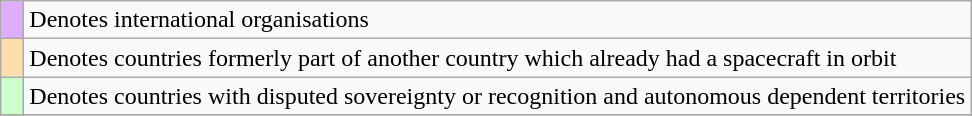<table class=wikitable>
<tr>
<td style="background-color:#deadff;">  </td>
<td>Denotes international organisations</td>
</tr>
<tr>
<td style="background-color:#ffdead;">  </td>
<td>Denotes countries formerly part of another country which already had a spacecraft in orbit</td>
</tr>
<tr>
<td style="background-color:#ccffcc;">  </td>
<td>Denotes countries with disputed sovereignty or recognition and autonomous dependent territories</td>
</tr>
<tr>
</tr>
</table>
